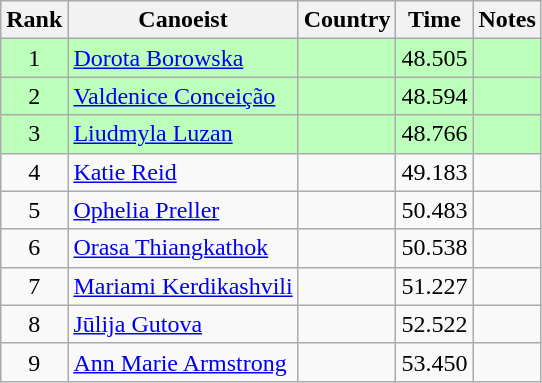<table class="wikitable" style="text-align:center">
<tr>
<th>Rank</th>
<th>Canoeist</th>
<th>Country</th>
<th>Time</th>
<th>Notes</th>
</tr>
<tr bgcolor=bbffbb>
<td>1</td>
<td align="left"><a href='#'>Dorota Borowska</a></td>
<td align="left"></td>
<td>48.505</td>
<td></td>
</tr>
<tr bgcolor=bbffbb>
<td>2</td>
<td align="left"><a href='#'>Valdenice Conceição</a></td>
<td align="left"></td>
<td>48.594</td>
<td></td>
</tr>
<tr bgcolor=bbffbb>
<td>3</td>
<td align="left"><a href='#'>Liudmyla Luzan</a></td>
<td align="left"></td>
<td>48.766</td>
<td></td>
</tr>
<tr>
<td>4</td>
<td align="left"><a href='#'>Katie Reid</a></td>
<td align="left"></td>
<td>49.183</td>
<td></td>
</tr>
<tr>
<td>5</td>
<td align="left"><a href='#'>Ophelia Preller</a></td>
<td align="left"></td>
<td>50.483</td>
<td></td>
</tr>
<tr>
<td>6</td>
<td align="left"><a href='#'>Orasa Thiangkathok</a></td>
<td align="left"></td>
<td>50.538</td>
<td></td>
</tr>
<tr>
<td>7</td>
<td align="left"><a href='#'>Mariami Kerdikashvili</a></td>
<td align="left"></td>
<td>51.227</td>
<td></td>
</tr>
<tr>
<td>8</td>
<td align="left"><a href='#'>Jūlija Gutova</a></td>
<td align="left"></td>
<td>52.522</td>
<td></td>
</tr>
<tr>
<td>9</td>
<td align="left"><a href='#'>Ann Marie Armstrong</a></td>
<td align="left"></td>
<td>53.450</td>
<td></td>
</tr>
</table>
